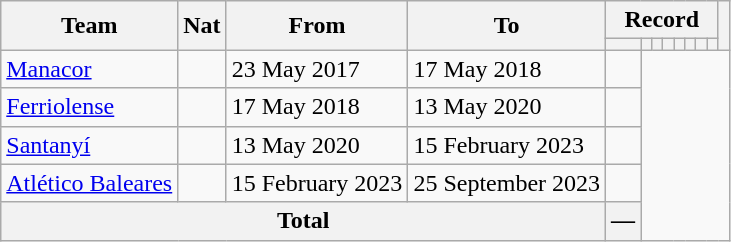<table class="wikitable" style="text-align: center">
<tr>
<th rowspan="2">Team</th>
<th rowspan="2">Nat</th>
<th rowspan="2">From</th>
<th rowspan="2">To</th>
<th colspan="8">Record</th>
<th rowspan=2></th>
</tr>
<tr>
<th></th>
<th></th>
<th></th>
<th></th>
<th></th>
<th></th>
<th></th>
<th></th>
</tr>
<tr>
<td align=left><a href='#'>Manacor</a></td>
<td></td>
<td align=left>23 May 2017</td>
<td align=left>17 May 2018<br></td>
<td></td>
</tr>
<tr>
<td align=left><a href='#'>Ferriolense</a></td>
<td></td>
<td align=left>17 May 2018</td>
<td align=left>13 May 2020<br></td>
<td></td>
</tr>
<tr>
<td align=left><a href='#'>Santanyí</a></td>
<td></td>
<td align=left>13 May 2020</td>
<td align=left>15 February 2023<br></td>
<td></td>
</tr>
<tr>
<td align=left><a href='#'>Atlético Baleares</a></td>
<td></td>
<td align=left>15 February 2023</td>
<td align=left>25 September 2023<br></td>
<td></td>
</tr>
<tr>
<th colspan="4">Total<br></th>
<th>—</th>
</tr>
</table>
